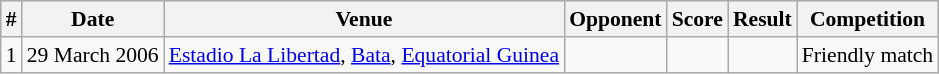<table class="wikitable" style="font-size:90%; text-align: left;">
<tr bgcolor="#CCCCCC" align="center">
<th>#</th>
<th>Date</th>
<th>Venue</th>
<th>Opponent</th>
<th>Score</th>
<th>Result</th>
<th>Competition</th>
</tr>
<tr>
<td>1</td>
<td>29 March 2006</td>
<td><a href='#'>Estadio La Libertad</a>, <a href='#'>Bata</a>, <a href='#'>Equatorial Guinea</a></td>
<td></td>
<td></td>
<td></td>
<td>Friendly match</td>
</tr>
</table>
